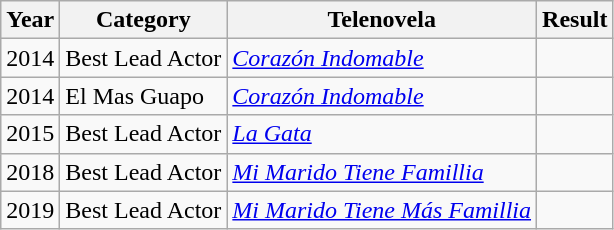<table class="wikitable">
<tr>
<th><strong>Year</strong></th>
<th><strong>Category</strong></th>
<th><strong>Telenovela</strong></th>
<th><strong>Result</strong></th>
</tr>
<tr>
<td>2014</td>
<td>Best Lead Actor</td>
<td><em><a href='#'>Corazón Indomable</a></em></td>
<td></td>
</tr>
<tr>
<td>2014</td>
<td>El Mas Guapo </td>
<td><em><a href='#'>Corazón Indomable</a></em></td>
<td></td>
</tr>
<tr>
<td>2015</td>
<td>Best Lead Actor</td>
<td><em><a href='#'>La Gata</a></em></td>
<td></td>
</tr>
<tr>
<td>2018</td>
<td>Best Lead Actor</td>
<td><em><a href='#'>Mi Marido Tiene Famillia</a></em></td>
<td></td>
</tr>
<tr>
<td>2019</td>
<td>Best Lead Actor</td>
<td><em><a href='#'>Mi Marido Tiene Más Famillia</a></em></td>
<td></td>
</tr>
</table>
